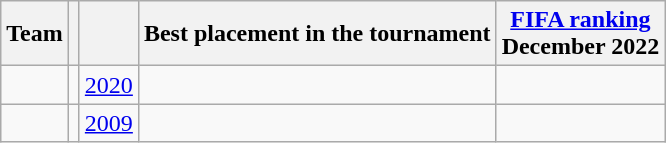<table class="wikitable sortable">
<tr>
<th>Team</th>
<th></th>
<th></th>
<th>Best placement in the tournament</th>
<th><a href='#'>FIFA ranking</a><br>December 2022</th>
</tr>
<tr>
<td></td>
<td></td>
<td><a href='#'>2020</a></td>
<td></td>
<td></td>
</tr>
<tr>
<td></td>
<td></td>
<td><a href='#'>2009</a></td>
<td></td>
<td></td>
</tr>
</table>
